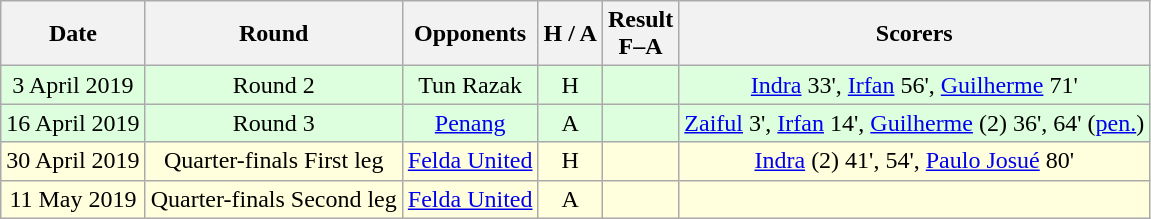<table class="wikitable" style="text-align:center">
<tr>
<th>Date</th>
<th>Round</th>
<th>Opponents</th>
<th>H / A</th>
<th>Result<br>F–A</th>
<th>Scorers</th>
</tr>
<tr bgcolor=#ddffdd>
<td>3 April 2019</td>
<td>Round 2</td>
<td>Tun Razak</td>
<td>H</td>
<td></td>
<td><a href='#'>Indra</a> 33', <a href='#'>Irfan</a> 56', <a href='#'>Guilherme</a> 71'</td>
</tr>
<tr bgcolor=#ddffdd>
<td>16 April 2019</td>
<td>Round 3</td>
<td><a href='#'>Penang</a></td>
<td>A</td>
<td></td>
<td><a href='#'>Zaiful</a> 3', <a href='#'>Irfan</a> 14', <a href='#'>Guilherme</a> (2) 36', 64' (<a href='#'>pen.</a>)</td>
</tr>
<tr bgcolor=#ffffdd>
<td>30 April 2019</td>
<td>Quarter-finals First leg</td>
<td><a href='#'>Felda United</a></td>
<td>H</td>
<td></td>
<td><a href='#'>Indra</a> (2) 41', 54', <a href='#'>Paulo Josué</a> 80'</td>
</tr>
<tr bgcolor=#ffffdd>
<td>11 May 2019</td>
<td>Quarter-finals Second leg</td>
<td><a href='#'>Felda United</a></td>
<td>A</td>
<td></td>
<td></td>
</tr>
</table>
